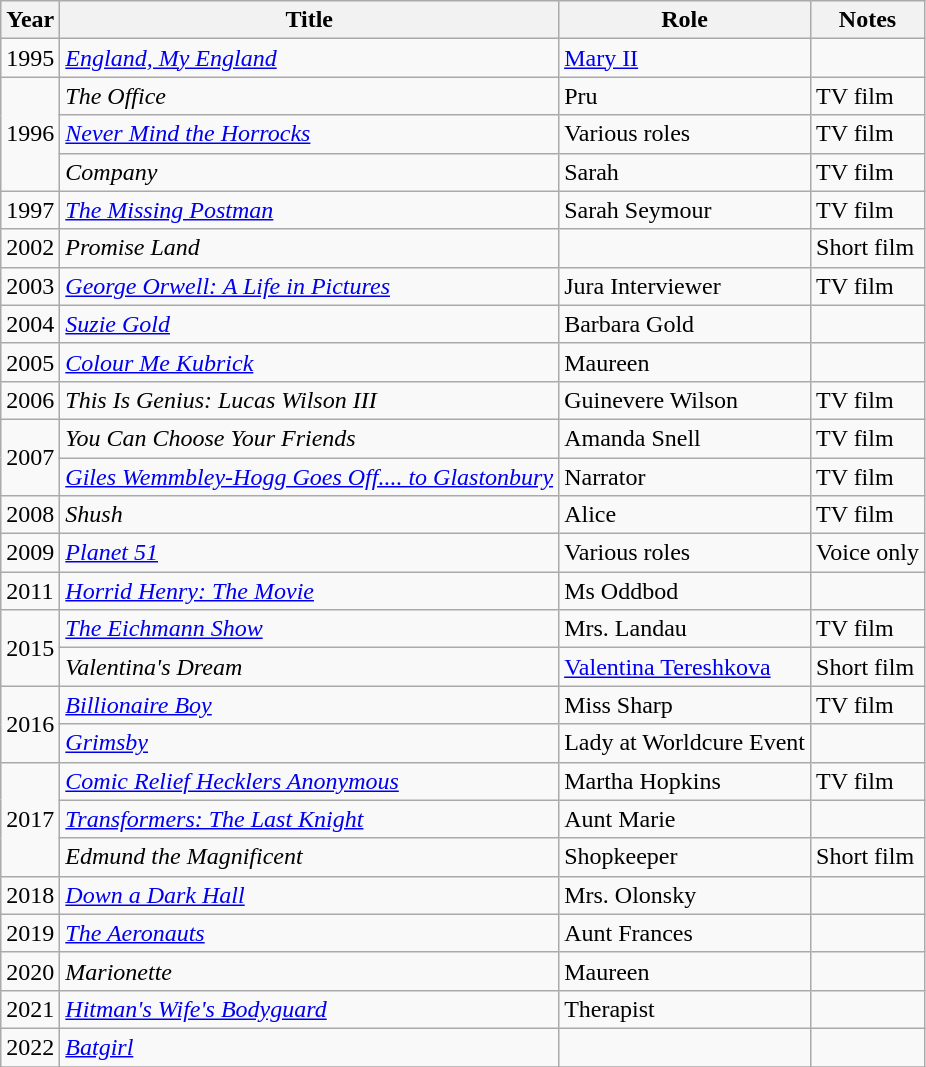<table class="wikitable sortable">
<tr>
<th>Year</th>
<th>Title</th>
<th>Role</th>
<th class="unsortable">Notes</th>
</tr>
<tr>
<td>1995</td>
<td><em><a href='#'>England, My England</a></em></td>
<td><a href='#'>Mary II</a></td>
<td></td>
</tr>
<tr>
<td rowspan="3">1996</td>
<td><em>The Office</em></td>
<td>Pru</td>
<td>TV film</td>
</tr>
<tr>
<td><em><a href='#'>Never Mind the Horrocks</a></em></td>
<td>Various roles</td>
<td>TV film</td>
</tr>
<tr>
<td><em>Company</em></td>
<td>Sarah</td>
<td>TV film</td>
</tr>
<tr>
<td>1997</td>
<td><em><a href='#'>The Missing Postman</a></em></td>
<td>Sarah Seymour</td>
<td>TV film</td>
</tr>
<tr>
<td>2002</td>
<td><em>Promise Land</em></td>
<td></td>
<td>Short film</td>
</tr>
<tr>
<td>2003</td>
<td><em><a href='#'>George Orwell: A Life in Pictures</a></em></td>
<td>Jura Interviewer</td>
<td>TV film</td>
</tr>
<tr>
<td>2004</td>
<td><em><a href='#'>Suzie Gold</a></em></td>
<td>Barbara Gold</td>
<td></td>
</tr>
<tr>
<td>2005</td>
<td><em><a href='#'>Colour Me Kubrick</a></em></td>
<td>Maureen</td>
<td></td>
</tr>
<tr>
<td>2006</td>
<td><em>This Is Genius: Lucas Wilson III</em></td>
<td>Guinevere Wilson</td>
<td>TV film</td>
</tr>
<tr>
<td rowspan="2">2007</td>
<td><em>You Can Choose Your Friends</em></td>
<td>Amanda Snell</td>
<td>TV film</td>
</tr>
<tr>
<td><em><a href='#'>Giles Wemmbley-Hogg Goes Off.... to Glastonbury</a></em></td>
<td>Narrator</td>
<td>TV film</td>
</tr>
<tr>
<td>2008</td>
<td><em>Shush</em></td>
<td>Alice</td>
<td>TV film</td>
</tr>
<tr>
<td>2009</td>
<td><em><a href='#'>Planet 51</a></em></td>
<td>Various roles</td>
<td>Voice only</td>
</tr>
<tr>
<td>2011</td>
<td><em><a href='#'>Horrid Henry: The Movie</a></em></td>
<td>Ms Oddbod</td>
<td></td>
</tr>
<tr>
<td rowspan="2">2015</td>
<td><em><a href='#'>The Eichmann Show</a></em></td>
<td>Mrs. Landau</td>
<td>TV film</td>
</tr>
<tr>
<td><em>Valentina's Dream</em></td>
<td><a href='#'>Valentina Tereshkova</a></td>
<td>Short film</td>
</tr>
<tr>
<td rowspan="2">2016</td>
<td><em><a href='#'>Billionaire Boy</a></em></td>
<td>Miss Sharp</td>
<td>TV film</td>
</tr>
<tr>
<td><em><a href='#'>Grimsby</a></em></td>
<td>Lady at Worldcure Event</td>
</tr>
<tr>
<td rowspan="3">2017</td>
<td><em><a href='#'>Comic Relief Hecklers Anonymous</a></em></td>
<td>Martha Hopkins</td>
<td>TV film</td>
</tr>
<tr>
<td><em><a href='#'>Transformers: The Last Knight</a></em></td>
<td>Aunt Marie</td>
<td></td>
</tr>
<tr>
<td><em>Edmund the Magnificent</em></td>
<td>Shopkeeper</td>
<td>Short film</td>
</tr>
<tr>
<td>2018</td>
<td><em><a href='#'>Down a Dark Hall</a></em></td>
<td>Mrs. Olonsky</td>
<td></td>
</tr>
<tr>
<td>2019</td>
<td><em><a href='#'>The Aeronauts</a></em></td>
<td>Aunt Frances</td>
<td></td>
</tr>
<tr>
<td>2020</td>
<td><em>Marionette</em></td>
<td>Maureen</td>
<td></td>
</tr>
<tr>
<td>2021</td>
<td><em><a href='#'>Hitman's Wife's Bodyguard</a></em></td>
<td>Therapist</td>
<td></td>
</tr>
<tr>
<td>2022</td>
<td><em><a href='#'>Batgirl</a></em></td>
<td></td>
<td></td>
</tr>
<tr>
</tr>
</table>
